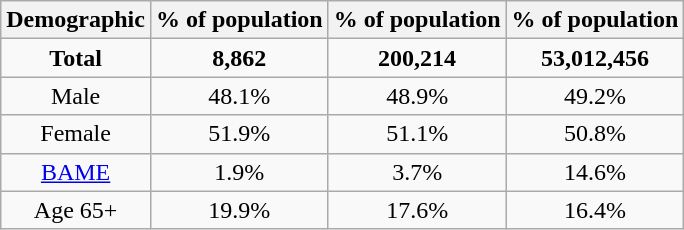<table class="wikitable sortable" style="text-align: center">
<tr>
<th>Demographic</th>
<th><strong>% of population</strong><br></th>
<th>% of population<br></th>
<th><strong>% of population<br></strong></th>
</tr>
<tr>
<td><strong>Total</strong></td>
<td><strong>8,862</strong></td>
<td><strong>200,214</strong></td>
<td><strong>53,012,456</strong></td>
</tr>
<tr>
<td>Male</td>
<td>48.1%</td>
<td>48.9%</td>
<td>49.2%</td>
</tr>
<tr>
<td>Female</td>
<td>51.9%</td>
<td>51.1%</td>
<td>50.8%</td>
</tr>
<tr>
<td><a href='#'>BAME</a></td>
<td>1.9%</td>
<td>3.7%</td>
<td>14.6%</td>
</tr>
<tr>
<td>Age 65+</td>
<td>19.9%</td>
<td>17.6%</td>
<td>16.4%</td>
</tr>
</table>
